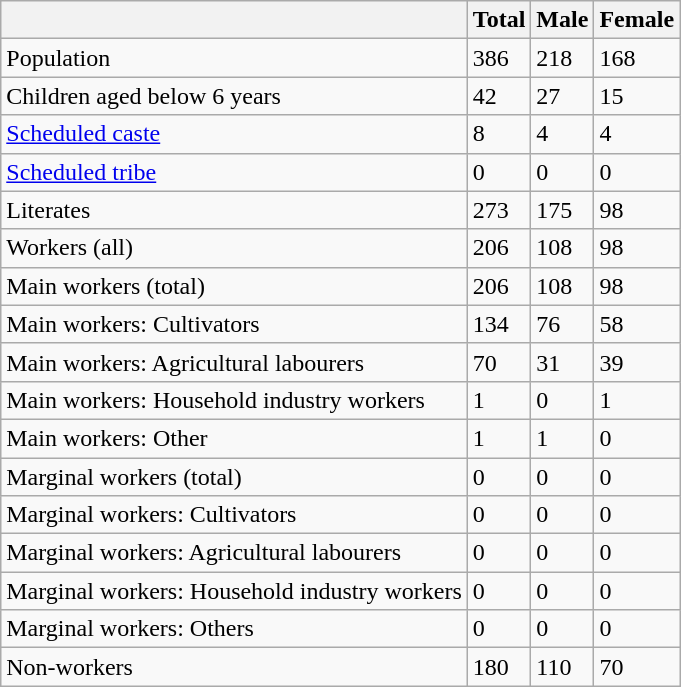<table class="wikitable sortable">
<tr>
<th></th>
<th>Total</th>
<th>Male</th>
<th>Female</th>
</tr>
<tr>
<td>Population</td>
<td>386</td>
<td>218</td>
<td>168</td>
</tr>
<tr>
<td>Children aged below 6 years</td>
<td>42</td>
<td>27</td>
<td>15</td>
</tr>
<tr>
<td><a href='#'>Scheduled caste</a></td>
<td>8</td>
<td>4</td>
<td>4</td>
</tr>
<tr>
<td><a href='#'>Scheduled tribe</a></td>
<td>0</td>
<td>0</td>
<td>0</td>
</tr>
<tr>
<td>Literates</td>
<td>273</td>
<td>175</td>
<td>98</td>
</tr>
<tr>
<td>Workers (all)</td>
<td>206</td>
<td>108</td>
<td>98</td>
</tr>
<tr>
<td>Main workers (total)</td>
<td>206</td>
<td>108</td>
<td>98</td>
</tr>
<tr>
<td>Main workers: Cultivators</td>
<td>134</td>
<td>76</td>
<td>58</td>
</tr>
<tr>
<td>Main workers: Agricultural labourers</td>
<td>70</td>
<td>31</td>
<td>39</td>
</tr>
<tr>
<td>Main workers: Household industry workers</td>
<td>1</td>
<td>0</td>
<td>1</td>
</tr>
<tr>
<td>Main workers: Other</td>
<td>1</td>
<td>1</td>
<td>0</td>
</tr>
<tr>
<td>Marginal workers (total)</td>
<td>0</td>
<td>0</td>
<td>0</td>
</tr>
<tr>
<td>Marginal workers: Cultivators</td>
<td>0</td>
<td>0</td>
<td>0</td>
</tr>
<tr>
<td>Marginal workers: Agricultural labourers</td>
<td>0</td>
<td>0</td>
<td>0</td>
</tr>
<tr>
<td>Marginal workers: Household industry workers</td>
<td>0</td>
<td>0</td>
<td>0</td>
</tr>
<tr>
<td>Marginal workers: Others</td>
<td>0</td>
<td>0</td>
<td>0</td>
</tr>
<tr>
<td>Non-workers</td>
<td>180</td>
<td>110</td>
<td>70</td>
</tr>
</table>
